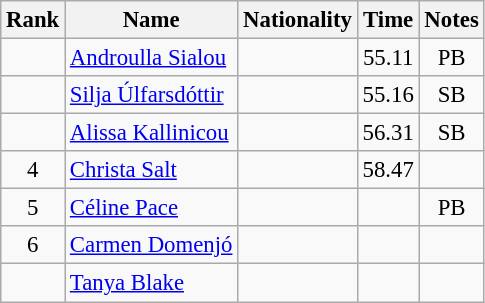<table class="wikitable sortable" style="text-align:center; font-size:95%">
<tr>
<th>Rank</th>
<th>Name</th>
<th>Nationality</th>
<th>Time</th>
<th>Notes</th>
</tr>
<tr>
<td></td>
<td align=left><a href='#'>Androulla Sialou</a></td>
<td align=left></td>
<td>55.11</td>
<td>PB</td>
</tr>
<tr>
<td></td>
<td align=left><a href='#'>Silja Úlfarsdóttir</a></td>
<td align=left></td>
<td>55.16</td>
<td>SB</td>
</tr>
<tr>
<td></td>
<td align=left><a href='#'>Alissa Kallinicou</a></td>
<td align=left></td>
<td>56.31</td>
<td>SB</td>
</tr>
<tr>
<td>4</td>
<td align=left><a href='#'>Christa Salt</a></td>
<td align=left></td>
<td>58.47</td>
<td></td>
</tr>
<tr>
<td>5</td>
<td align=left><a href='#'>Céline Pace</a></td>
<td align=left></td>
<td></td>
<td>PB</td>
</tr>
<tr>
<td>6</td>
<td align=left><a href='#'>Carmen Domenjó</a></td>
<td align=left></td>
<td></td>
<td></td>
</tr>
<tr>
<td></td>
<td align=left><a href='#'>Tanya Blake</a></td>
<td align=left></td>
<td></td>
<td></td>
</tr>
</table>
